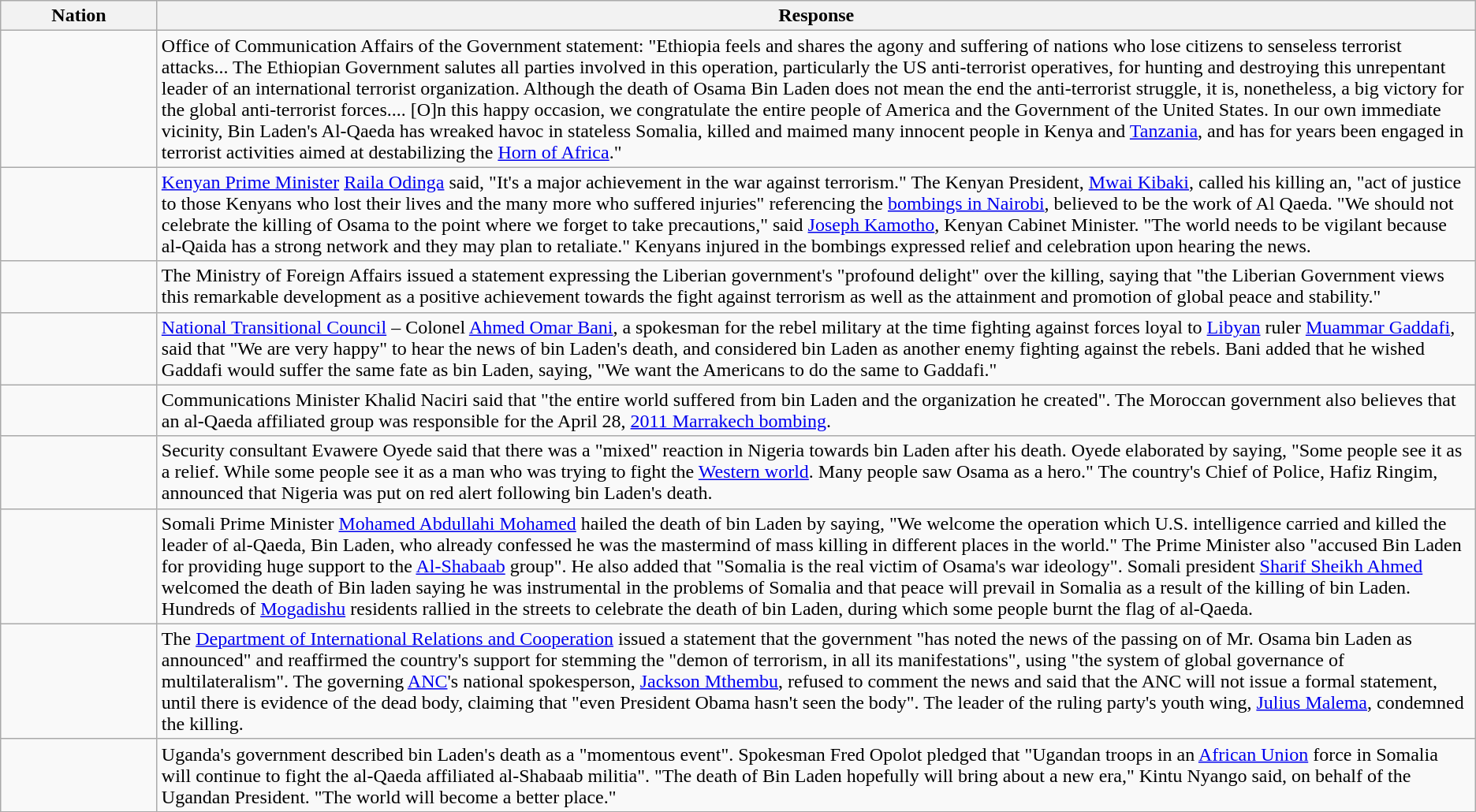<table class="wikitable">
<tr>
<th bgcolor="#efefef" column width=125px>Nation</th>
<th bgcolor="#efefef" class=unsortable>Response</th>
</tr>
<tr>
<td></td>
<td>Office of Communication Affairs of the Government statement: "Ethiopia feels and shares the agony and suffering of nations who lose citizens to senseless terrorist attacks... The Ethiopian Government salutes all parties involved in this operation, particularly the US anti-terrorist operatives, for hunting and destroying this unrepentant leader of an international terrorist organization. Although the death of Osama Bin Laden does not mean the end the anti-terrorist struggle, it is, nonetheless, a big victory for the global anti-terrorist forces.... [O]n this happy occasion, we congratulate the entire people of America and the Government of the United States. In our own immediate vicinity, Bin Laden's Al-Qaeda has wreaked havoc in stateless Somalia, killed and maimed many innocent people in Kenya and <a href='#'>Tanzania</a>, and has for years been engaged in terrorist activities aimed at destabilizing the <a href='#'>Horn of Africa</a>."</td>
</tr>
<tr>
<td></td>
<td><a href='#'>Kenyan Prime Minister</a> <a href='#'>Raila Odinga</a> said, "It's a major achievement in the war against terrorism." The Kenyan President, <a href='#'>Mwai Kibaki</a>, called his killing an, "act of justice to those Kenyans who lost their lives and the many more who suffered injuries" referencing the <a href='#'>bombings in Nairobi</a>, believed to be the work of Al Qaeda. "We should not celebrate the killing of Osama to the point where we forget to take precautions," said <a href='#'>Joseph Kamotho</a>, Kenyan Cabinet Minister. "The world needs to be vigilant because al-Qaida has a strong network and they may plan to retaliate." Kenyans injured in the bombings expressed relief and celebration upon hearing the news.</td>
</tr>
<tr>
<td></td>
<td>The Ministry of Foreign Affairs issued a statement expressing the Liberian government's "profound delight" over the killing, saying that "the Liberian Government views this remarkable development as a positive achievement towards the fight against terrorism as well as the attainment and promotion of global peace and stability."</td>
</tr>
<tr>
<td></td>
<td><a href='#'>National Transitional Council</a> – Colonel <a href='#'>Ahmed Omar Bani</a>, a spokesman for the rebel military at the time fighting against forces loyal to <a href='#'>Libyan</a> ruler <a href='#'>Muammar Gaddafi</a>, said that "We are very happy" to hear the news of bin Laden's death, and considered bin Laden as another enemy fighting against the rebels. Bani added that he wished Gaddafi would suffer the same fate as bin Laden, saying, "We want the Americans to do the same to Gaddafi."</td>
</tr>
<tr>
<td></td>
<td>Communications Minister Khalid Naciri said that "the entire world suffered from bin Laden and the organization he created". The Moroccan government also believes that an al-Qaeda affiliated group was responsible for the April 28, <a href='#'>2011 Marrakech bombing</a>.</td>
</tr>
<tr>
<td></td>
<td>Security consultant Evawere Oyede said that there was a "mixed" reaction in Nigeria towards bin Laden after his death. Oyede elaborated by saying, "Some people see it as a relief. While some people see it as a man who was trying to fight the <a href='#'>Western world</a>. Many people saw Osama as a hero." The country's Chief of Police, Hafiz Ringim, announced that Nigeria was put on red alert following bin Laden's death.</td>
</tr>
<tr>
<td></td>
<td>Somali Prime Minister <a href='#'>Mohamed Abdullahi Mohamed</a> hailed the death of bin Laden by saying, "We welcome the operation which U.S. intelligence carried and killed the leader of al-Qaeda, Bin Laden, who already confessed he was the mastermind of mass killing in different places in the world." The Prime Minister also "accused Bin Laden for providing huge support to the <a href='#'>Al-Shabaab</a> group". He also added that "Somalia is the real victim of Osama's war ideology". Somali president <a href='#'>Sharif Sheikh Ahmed</a> welcomed the death of Bin laden saying he was instrumental in the problems of Somalia and that peace will prevail in Somalia as a result of the killing of bin Laden. Hundreds of <a href='#'>Mogadishu</a> residents rallied in the streets to celebrate the death of bin Laden, during which some people burnt the flag of al-Qaeda.</td>
</tr>
<tr>
<td></td>
<td>The <a href='#'>Department of International Relations and Cooperation</a> issued a statement that the government "has noted the news of the passing on of Mr. Osama bin Laden as announced" and reaffirmed the country's support for stemming the "demon of terrorism, in all its manifestations", using "the system of global governance of multilateralism". The governing <a href='#'>ANC</a>'s national spokesperson, <a href='#'>Jackson Mthembu</a>, refused to comment the news and said that the ANC will not issue a formal statement, until there is evidence of the dead body, claiming that "even President Obama hasn't seen the body". The leader of the ruling party's youth wing, <a href='#'>Julius Malema</a>, condemned the killing.</td>
</tr>
<tr>
<td></td>
<td>Uganda's government described bin Laden's death as a "momentous event". Spokesman Fred Opolot pledged that "Ugandan troops in an <a href='#'>African Union</a> force in Somalia will continue to fight the al-Qaeda affiliated al-Shabaab militia". "The death of Bin Laden hopefully will bring about a new era," Kintu Nyango said, on behalf of the Ugandan President. "The world will become a better place."</td>
</tr>
<tr>
</tr>
</table>
